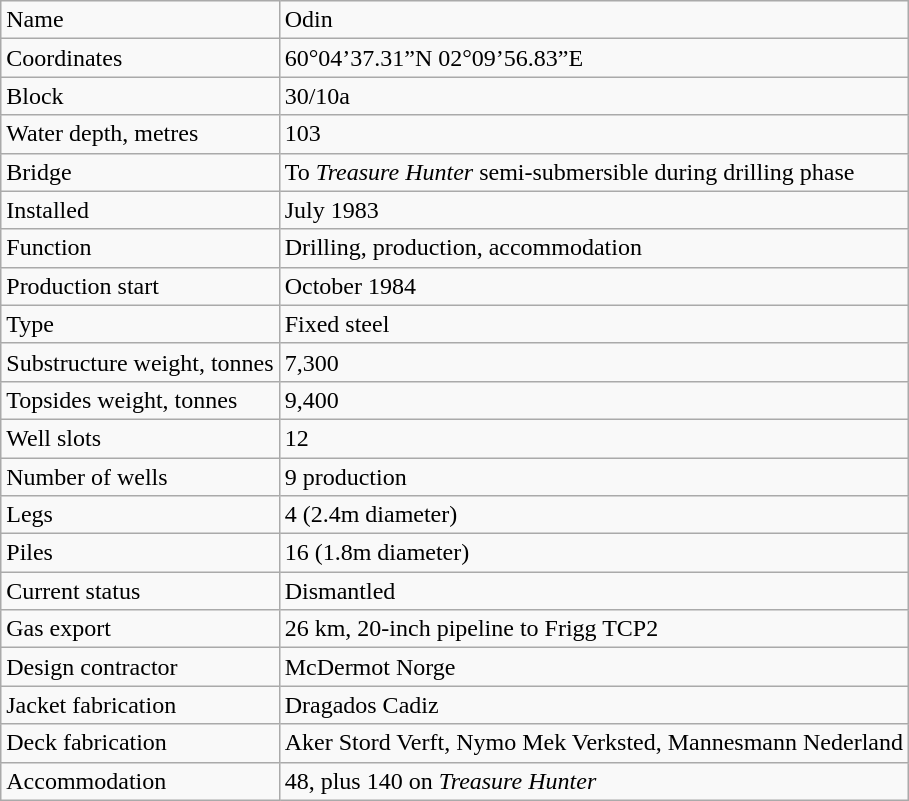<table class="wikitable">
<tr>
<td>Name</td>
<td>Odin</td>
</tr>
<tr>
<td>Coordinates</td>
<td>60°04’37.31”N 02°09’56.83”E</td>
</tr>
<tr>
<td>Block</td>
<td>30/10a</td>
</tr>
<tr>
<td>Water depth, metres</td>
<td>103</td>
</tr>
<tr>
<td>Bridge</td>
<td>To <em>Treasure Hunter</em> semi-submersible  during drilling phase</td>
</tr>
<tr>
<td>Installed</td>
<td>July 1983</td>
</tr>
<tr>
<td>Function</td>
<td>Drilling, production,  accommodation</td>
</tr>
<tr>
<td>Production start</td>
<td>October 1984</td>
</tr>
<tr>
<td>Type</td>
<td>Fixed steel</td>
</tr>
<tr>
<td>Substructure weight, tonnes</td>
<td>7,300</td>
</tr>
<tr>
<td>Topsides weight, tonnes</td>
<td>9,400</td>
</tr>
<tr>
<td>Well slots</td>
<td>12</td>
</tr>
<tr>
<td>Number of wells</td>
<td>9 production</td>
</tr>
<tr>
<td>Legs</td>
<td>4 (2.4m diameter)</td>
</tr>
<tr>
<td>Piles</td>
<td>16 (1.8m diameter)</td>
</tr>
<tr>
<td>Current status</td>
<td>Dismantled</td>
</tr>
<tr>
<td>Gas export</td>
<td>26 km, 20-inch pipeline to Frigg  TCP2</td>
</tr>
<tr>
<td>Design contractor</td>
<td>McDermot Norge</td>
</tr>
<tr>
<td>Jacket fabrication</td>
<td>Dragados Cadiz</td>
</tr>
<tr>
<td>Deck fabrication</td>
<td>Aker Stord Verft, Nymo Mek Verksted,  Mannesmann Nederland</td>
</tr>
<tr>
<td>Accommodation</td>
<td>48, plus 140 on <em>Treasure Hunter</em></td>
</tr>
</table>
